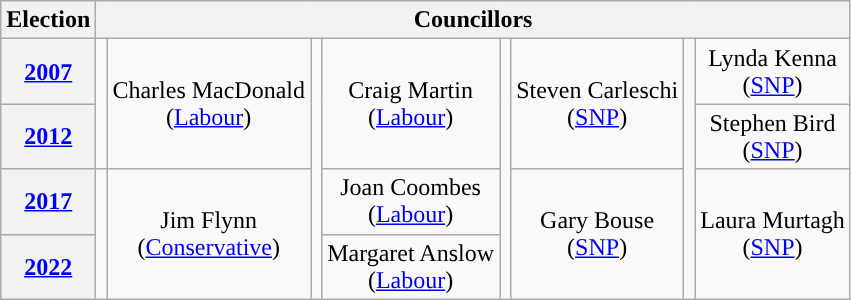<table class="wikitable" style="text-align:center">
<tr>
<th>Election</th>
<th colspan=8>Councillors</th>
</tr>
<tr>
<th><a href='#'>2007</a></th>
<td rowspan=2; style="background-color: "></td>
<td rowspan=2>Charles MacDonald<br>(<a href='#'>Labour</a>)</td>
<td rowspan=4; style="background-color: "></td>
<td rowspan=2>Craig Martin<br>(<a href='#'>Labour</a>)</td>
<td rowspan=4; style="background-color: "></td>
<td rowspan=2>Steven Carleschi<br>(<a href='#'>SNP</a>)</td>
<td rowspan=4; style="background-color: "></td>
<td>Lynda Kenna<br>(<a href='#'>SNP</a>)</td>
</tr>
<tr>
<th><a href='#'>2012</a></th>
<td>Stephen Bird<br>(<a href='#'>SNP</a>)</td>
</tr>
<tr>
<th><a href='#'>2017</a></th>
<td rowspan=2; style="background-color: "></td>
<td rowspan=2>Jim Flynn<br>(<a href='#'>Conservative</a>)</td>
<td>Joan Coombes<br>(<a href='#'>Labour</a>)</td>
<td rowspan=2>Gary Bouse<br>(<a href='#'>SNP</a>)</td>
<td rowspan=2>Laura Murtagh<br>(<a href='#'>SNP</a>)</td>
</tr>
<tr>
<th><a href='#'>2022</a></th>
<td rowspan=1>Margaret Anslow<br>(<a href='#'>Labour</a>)</td>
</tr>
</table>
